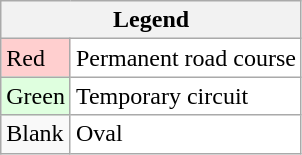<table class="wikitable">
<tr>
<th ! colspan=2>Legend</th>
</tr>
<tr>
<td style="background:#FFCFCF;">Red</td>
<td style="background:white;">Permanent road course</td>
</tr>
<tr>
<td style="background:#DFFFDF;">Green</td>
<td style="background:white;">Temporary circuit</td>
</tr>
<tr>
<td>Blank</td>
<td style="background:white;">Oval</td>
</tr>
</table>
